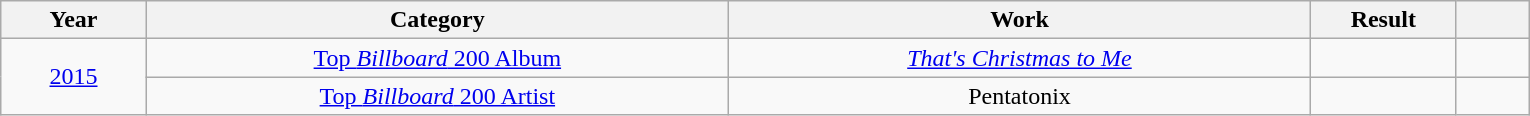<table class="wikitable">
<tr>
<th style="width:5%;">Year</th>
<th style="width:20%;">Category</th>
<th style="width:20%;">Work</th>
<th style="width:5%;">Result</th>
<th style="width:2.5%;"></th>
</tr>
<tr>
<td rowspan="2" style="text-align:center;"><a href='#'>2015</a></td>
<td style="text-align:center;"><a href='#'>Top <em>Billboard</em> 200 Album</a></td>
<td style="text-align:center;"><em><a href='#'>That's Christmas to Me</a></em></td>
<td></td>
<td style="text-align:center;"></td>
</tr>
<tr>
<td style="text-align:center;"><a href='#'>Top <em>Billboard</em> 200 Artist</a></td>
<td style="text-align:center;">Pentatonix</td>
<td></td>
<td style="text-align:center;"></td>
</tr>
</table>
